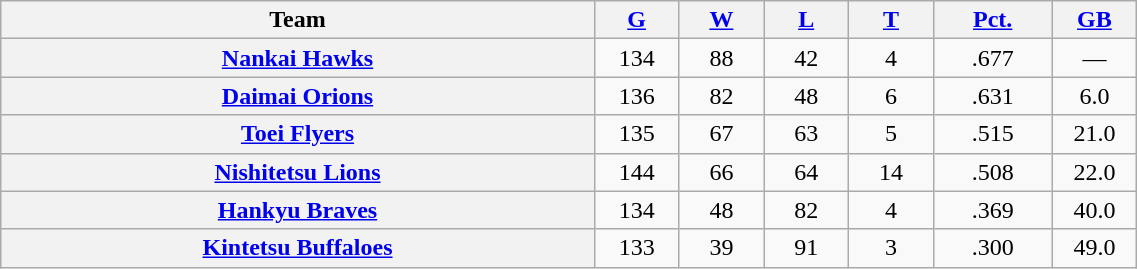<table class="wikitable plainrowheaders" width="60%" style="text-align:center;">
<tr>
<th scope="col" width="35%">Team</th>
<th scope="col" width="5%"><a href='#'>G</a></th>
<th scope="col" width="5%"><a href='#'>W</a></th>
<th scope="col" width="5%"><a href='#'>L</a></th>
<th scope="col" width="5%"><a href='#'>T</a></th>
<th scope="col" width="7%"><a href='#'>Pct.</a></th>
<th scope="col" width="5%"><a href='#'>GB</a></th>
</tr>
<tr>
<th scope="row" style="text-align:center;"><a href='#'>Nankai Hawks</a></th>
<td>134</td>
<td>88</td>
<td>42</td>
<td>4</td>
<td>.677</td>
<td>—</td>
</tr>
<tr>
<th scope="row" style="text-align:center;"><a href='#'>Daimai Orions</a></th>
<td>136</td>
<td>82</td>
<td>48</td>
<td>6</td>
<td>.631</td>
<td>6.0</td>
</tr>
<tr>
<th scope="row" style="text-align:center;"><a href='#'>Toei Flyers</a></th>
<td>135</td>
<td>67</td>
<td>63</td>
<td>5</td>
<td>.515</td>
<td>21.0</td>
</tr>
<tr>
<th scope="row" style="text-align:center;"><a href='#'>Nishitetsu Lions</a></th>
<td>144</td>
<td>66</td>
<td>64</td>
<td>14</td>
<td>.508</td>
<td>22.0</td>
</tr>
<tr>
<th scope="row" style="text-align:center;"><a href='#'>Hankyu Braves</a></th>
<td>134</td>
<td>48</td>
<td>82</td>
<td>4</td>
<td>.369</td>
<td>40.0</td>
</tr>
<tr>
<th scope="row" style="text-align:center;"><a href='#'>Kintetsu Buffaloes</a></th>
<td>133</td>
<td>39</td>
<td>91</td>
<td>3</td>
<td>.300</td>
<td>49.0</td>
</tr>
</table>
